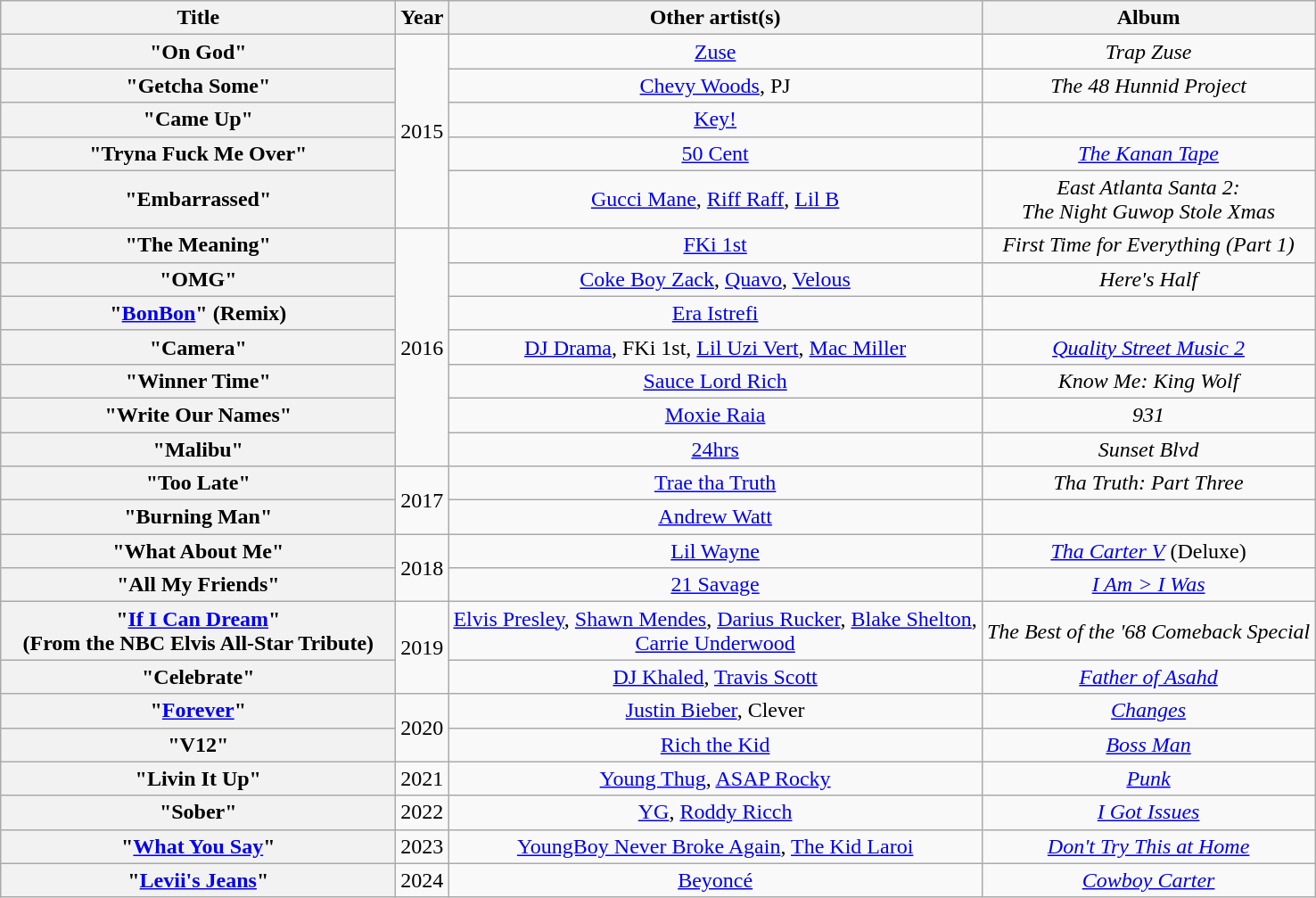<table class="wikitable plainrowheaders" style="text-align:center;">
<tr>
<th scope="col" style="width:18em;">Title</th>
<th scope="col">Year</th>
<th scope="col">Other artist(s)</th>
<th scope="col">Album</th>
</tr>
<tr>
<th scope="row">"On God"</th>
<td rowspan="5">2015</td>
<td><a href='#'>Zuse</a></td>
<td><em>Trap Zuse</em></td>
</tr>
<tr>
<th scope="row">"Getcha Some"</th>
<td><a href='#'>Chevy Woods</a>, PJ</td>
<td><em>The 48 Hunnid Project</em></td>
</tr>
<tr>
<th scope="row">"Came Up"</th>
<td><a href='#'>Key!</a></td>
<td></td>
</tr>
<tr>
<th scope="row">"Tryna Fuck Me Over"</th>
<td><a href='#'>50 Cent</a></td>
<td><em><a href='#'>The Kanan Tape</a></em></td>
</tr>
<tr>
<th scope="row">"Embarrassed"</th>
<td><a href='#'>Gucci Mane</a>, <a href='#'>Riff Raff</a>, <a href='#'>Lil B</a></td>
<td><em>East Atlanta Santa 2: <br>The Night Guwop Stole Xmas</em></td>
</tr>
<tr>
<th scope="row">"The Meaning"</th>
<td rowspan="7">2016</td>
<td><a href='#'>FKi 1st</a></td>
<td><em>First Time for Everything (Part 1)</em></td>
</tr>
<tr>
<th scope="row">"OMG"</th>
<td><a href='#'>Coke Boy Zack</a>, <a href='#'>Quavo</a>, <a href='#'>Velous</a></td>
<td><em>Here's Half</em></td>
</tr>
<tr>
<th scope="row">"<a href='#'>BonBon</a>" (Remix)</th>
<td><a href='#'>Era Istrefi</a></td>
<td></td>
</tr>
<tr>
<th scope="row">"Camera"</th>
<td><a href='#'>DJ Drama</a>, FKi 1st, <a href='#'>Lil Uzi Vert</a>, <a href='#'>Mac Miller</a></td>
<td><em><a href='#'>Quality Street Music 2</a></em></td>
</tr>
<tr>
<th scope="row">"Winner Time"</th>
<td><a href='#'>Sauce Lord Rich</a></td>
<td><em>Know Me: King Wolf</em></td>
</tr>
<tr>
<th scope="row">"Write Our Names"</th>
<td><a href='#'>Moxie Raia</a></td>
<td><em>931</em></td>
</tr>
<tr>
<th scope="row">"Malibu"</th>
<td><a href='#'>24hrs</a></td>
<td><em>Sunset Blvd</em></td>
</tr>
<tr>
<th scope="row">"Too Late"</th>
<td rowspan="2">2017</td>
<td><a href='#'>Trae tha Truth</a></td>
<td><em>Tha Truth: Part Three</em></td>
</tr>
<tr>
<th scope="row">"Burning Man"</th>
<td><a href='#'>Andrew Watt</a></td>
<td></td>
</tr>
<tr>
<th scope="row">"What About Me"</th>
<td rowspan="2">2018</td>
<td><a href='#'>Lil Wayne</a></td>
<td><em><a href='#'>Tha Carter V</a></em> (Deluxe)</td>
</tr>
<tr>
<th scope="row">"All My Friends"</th>
<td><a href='#'>21 Savage</a></td>
<td><em><a href='#'>I Am > I Was</a></em></td>
</tr>
<tr>
<th scope="row">"<a href='#'>If I Can Dream</a>" <br>(From the NBC Elvis All-Star Tribute)</th>
<td rowspan="2">2019</td>
<td><a href='#'>Elvis Presley</a>, <a href='#'>Shawn Mendes</a>, <a href='#'>Darius Rucker</a>, <a href='#'>Blake Shelton</a>, <br><a href='#'>Carrie Underwood</a></td>
<td><em>The Best of the '68 Comeback Special</em></td>
</tr>
<tr>
<th scope="row">"Celebrate"</th>
<td><a href='#'>DJ Khaled</a>, <a href='#'>Travis Scott</a></td>
<td><em><a href='#'>Father of Asahd</a></em></td>
</tr>
<tr>
<th scope="row">"<a href='#'>Forever</a>"</th>
<td rowspan="2">2020</td>
<td><a href='#'>Justin Bieber</a>, Clever</td>
<td><em><a href='#'>Changes</a></em></td>
</tr>
<tr>
<th scope="row">"V12"</th>
<td><a href='#'>Rich the Kid</a></td>
<td><em><a href='#'>Boss Man</a></em></td>
</tr>
<tr>
<th scope="row">"Livin It Up"</th>
<td>2021</td>
<td><a href='#'>Young Thug</a>, <a href='#'>ASAP Rocky</a></td>
<td><em><a href='#'>Punk</a></em></td>
</tr>
<tr>
<th scope="row">"Sober"</th>
<td>2022</td>
<td><a href='#'>YG</a>, <a href='#'>Roddy Ricch</a></td>
<td><em><a href='#'>I Got Issues</a></em></td>
</tr>
<tr>
<th scope="row">"<a href='#'>What You Say</a>"</th>
<td>2023</td>
<td><a href='#'>YoungBoy Never Broke Again</a>, <a href='#'>The Kid Laroi</a></td>
<td><em><a href='#'>Don't Try This at Home</a></em></td>
</tr>
<tr>
<th scope="row">"<a href='#'>Levii's Jeans</a>"</th>
<td>2024</td>
<td><a href='#'>Beyoncé</a></td>
<td><em><a href='#'>Cowboy Carter</a></em></td>
</tr>
</table>
